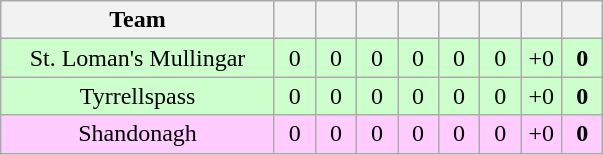<table class="wikitable" style="text-align:center">
<tr>
<th style="width:175px;">Team</th>
<th width="20"></th>
<th width="20"></th>
<th width="20"></th>
<th width="20"></th>
<th width="20"></th>
<th width="20"></th>
<th width="20"></th>
<th width="20"></th>
</tr>
<tr style="background:#cfc;">
<td>St. Loman's Mullingar</td>
<td>0</td>
<td>0</td>
<td>0</td>
<td>0</td>
<td>0</td>
<td>0</td>
<td>+0</td>
<td><strong>0</strong></td>
</tr>
<tr style="background:#cfc;">
<td>Tyrrellspass</td>
<td>0</td>
<td>0</td>
<td>0</td>
<td>0</td>
<td>0</td>
<td>0</td>
<td>+0</td>
<td><strong>0</strong></td>
</tr>
<tr style="background:#fcf;">
<td>Shandonagh</td>
<td>0</td>
<td>0</td>
<td>0</td>
<td>0</td>
<td>0</td>
<td>0</td>
<td>+0</td>
<td><strong>0</strong></td>
</tr>
</table>
